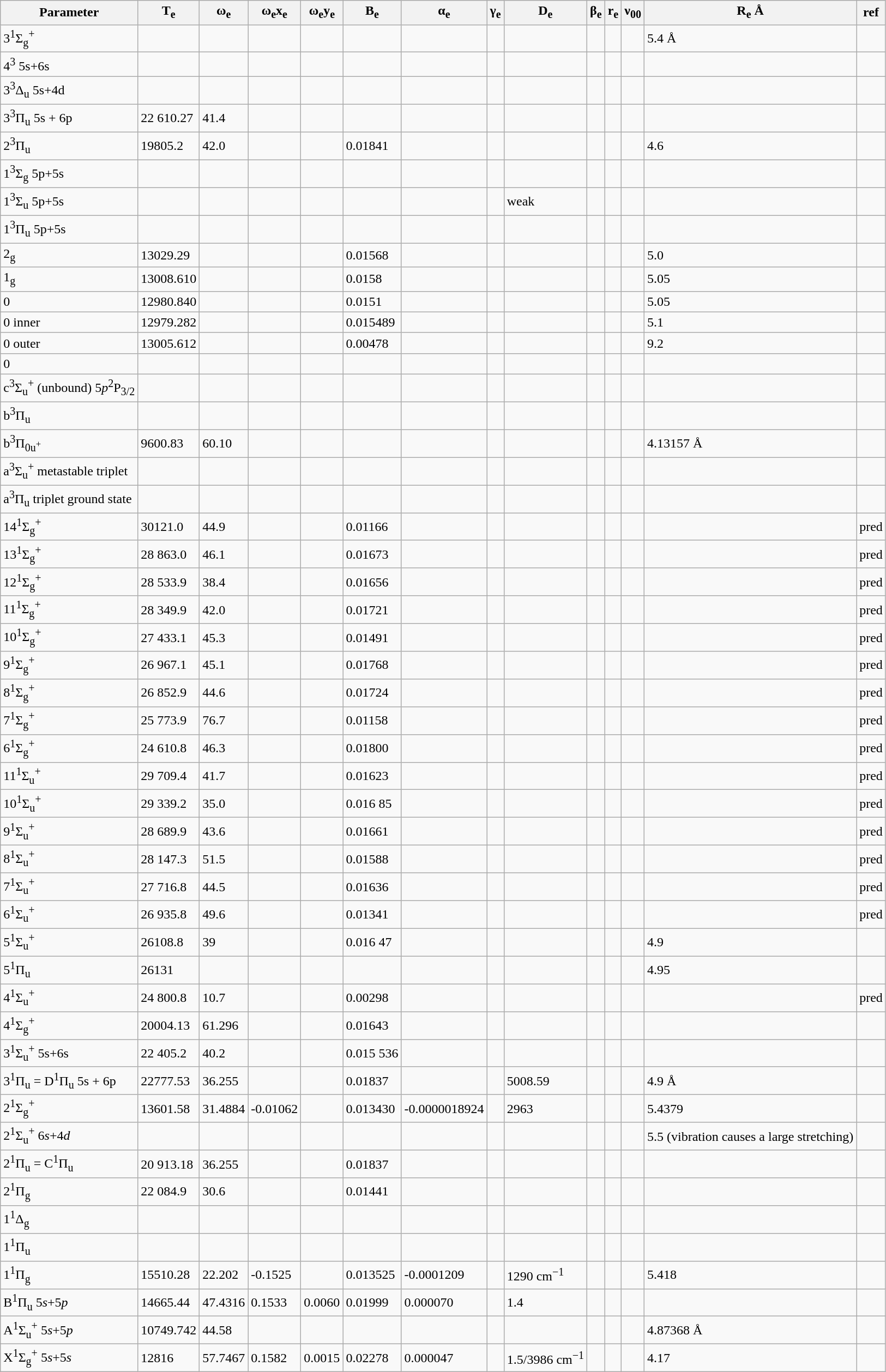<table class="wikitable">
<tr>
<th>Parameter</th>
<th>T<sub>e</sub></th>
<th>ω<sub>e</sub></th>
<th>ω<sub>e</sub>x<sub>e</sub></th>
<th>ω<sub>e</sub>y<sub>e</sub></th>
<th>B<sub>e</sub></th>
<th>α<sub>e</sub></th>
<th>γ<sub>e</sub></th>
<th>D<sub>e</sub></th>
<th>β<sub>e</sub></th>
<th>r<sub>e</sub></th>
<th>ν<sub>00</sub></th>
<th>R<sub>e</sub> Å</th>
<th>ref</th>
</tr>
<tr>
<td>3<sup>1</sup>Σ<sub>g</sub><sup>+</sup></td>
<td></td>
<td></td>
<td></td>
<td></td>
<td></td>
<td></td>
<td></td>
<td></td>
<td></td>
<td></td>
<td></td>
<td>5.4 Å</td>
<td></td>
</tr>
<tr>
<td>4<sup>3</sup> 5s+6s</td>
<td></td>
<td></td>
<td></td>
<td></td>
<td></td>
<td></td>
<td></td>
<td></td>
<td></td>
<td></td>
<td></td>
<td></td>
<td></td>
</tr>
<tr>
<td>3<sup>3</sup>Δ<sub>u</sub> 5s+4d</td>
<td></td>
<td></td>
<td></td>
<td></td>
<td></td>
<td></td>
<td></td>
<td></td>
<td></td>
<td></td>
<td></td>
<td></td>
<td></td>
</tr>
<tr>
<td>3<sup>3</sup>Π<sub>u</sub> 5s + 6p</td>
<td>22 610.27</td>
<td>41.4</td>
<td></td>
<td></td>
<td></td>
<td></td>
<td></td>
<td></td>
<td></td>
<td></td>
<td></td>
<td></td>
<td></td>
</tr>
<tr>
<td>2<sup>3</sup>Π<sub>u</sub></td>
<td>19805.2</td>
<td>42.0</td>
<td></td>
<td></td>
<td>0.01841</td>
<td></td>
<td></td>
<td></td>
<td></td>
<td></td>
<td></td>
<td>4.6</td>
<td></td>
</tr>
<tr>
<td>1<sup>3</sup>Σ<sub>g</sub> 5p+5s</td>
<td></td>
<td></td>
<td></td>
<td></td>
<td></td>
<td></td>
<td></td>
<td></td>
<td></td>
<td></td>
<td></td>
<td></td>
<td></td>
</tr>
<tr>
<td>1<sup>3</sup>Σ<sub>u</sub> 5p+5s</td>
<td></td>
<td></td>
<td></td>
<td></td>
<td></td>
<td></td>
<td></td>
<td>weak</td>
<td></td>
<td></td>
<td></td>
<td></td>
<td></td>
</tr>
<tr>
<td>1<sup>3</sup>Π<sub>u</sub> 5p+5s</td>
<td></td>
<td></td>
<td></td>
<td></td>
<td></td>
<td></td>
<td></td>
<td></td>
<td></td>
<td></td>
<td></td>
<td></td>
<td></td>
</tr>
<tr>
<td>2<sub>g</sub></td>
<td>13029.29</td>
<td></td>
<td></td>
<td></td>
<td>0.01568</td>
<td></td>
<td></td>
<td></td>
<td></td>
<td></td>
<td></td>
<td>5.0</td>
<td></td>
</tr>
<tr>
<td>1<sub>g</sub></td>
<td>13008.610</td>
<td></td>
<td></td>
<td></td>
<td>0.0158</td>
<td></td>
<td></td>
<td></td>
<td></td>
<td></td>
<td></td>
<td>5.05</td>
<td></td>
</tr>
<tr>
<td>0</td>
<td>12980.840</td>
<td></td>
<td></td>
<td></td>
<td>0.0151</td>
<td></td>
<td></td>
<td></td>
<td></td>
<td></td>
<td></td>
<td>5.05</td>
<td></td>
</tr>
<tr>
<td>0 inner</td>
<td>12979.282</td>
<td></td>
<td></td>
<td></td>
<td>0.015489</td>
<td></td>
<td></td>
<td></td>
<td></td>
<td></td>
<td></td>
<td>5.1</td>
<td></td>
</tr>
<tr>
<td>0 outer</td>
<td>13005.612</td>
<td></td>
<td></td>
<td></td>
<td>0.00478</td>
<td></td>
<td></td>
<td></td>
<td></td>
<td></td>
<td></td>
<td>9.2</td>
<td></td>
</tr>
<tr>
<td>0</td>
<td></td>
<td></td>
<td></td>
<td></td>
<td></td>
<td></td>
<td></td>
<td></td>
<td></td>
<td></td>
<td></td>
<td></td>
<td></td>
</tr>
<tr>
<td>c<sup>3</sup>Σ<sub>u</sub><sup>+</sup> (unbound) 5<em>p</em><sup>2</sup>P<sub>3/2</sub></td>
<td></td>
<td></td>
<td></td>
<td></td>
<td></td>
<td></td>
<td></td>
<td></td>
<td></td>
<td></td>
<td></td>
<td></td>
<td></td>
</tr>
<tr>
<td>b<sup>3</sup>Π<sub>u</sub></td>
<td></td>
<td></td>
<td></td>
<td></td>
<td></td>
<td></td>
<td></td>
<td></td>
<td></td>
<td></td>
<td></td>
<td></td>
<td></td>
</tr>
<tr>
<td>b<sup>3</sup>Π<sub>0u<sup>+</sup></sub></td>
<td>9600.83</td>
<td>60.10</td>
<td></td>
<td></td>
<td></td>
<td></td>
<td></td>
<td></td>
<td></td>
<td></td>
<td></td>
<td>4.13157 Å</td>
<td></td>
</tr>
<tr>
<td>a<sup>3</sup>Σ<sub>u</sub><sup>+</sup> metastable triplet</td>
<td></td>
<td></td>
<td></td>
<td></td>
<td></td>
<td></td>
<td></td>
<td></td>
<td></td>
<td></td>
<td></td>
<td></td>
<td></td>
</tr>
<tr>
<td>a<sup>3</sup>Π<sub>u</sub> triplet ground state</td>
<td></td>
<td></td>
<td></td>
<td></td>
<td></td>
<td></td>
<td></td>
<td></td>
<td></td>
<td></td>
<td></td>
<td></td>
<td></td>
</tr>
<tr>
<td>14<sup>1</sup>Σ<sub>g</sub><sup>+</sup></td>
<td>30121.0</td>
<td>44.9</td>
<td></td>
<td></td>
<td>0.01166</td>
<td></td>
<td></td>
<td></td>
<td></td>
<td></td>
<td></td>
<td></td>
<td>pred</td>
</tr>
<tr>
<td>13<sup>1</sup>Σ<sub>g</sub><sup>+</sup></td>
<td>28 863.0</td>
<td>46.1</td>
<td></td>
<td></td>
<td>0.01673</td>
<td></td>
<td></td>
<td></td>
<td></td>
<td></td>
<td></td>
<td></td>
<td>pred</td>
</tr>
<tr>
<td>12<sup>1</sup>Σ<sub>g</sub><sup>+</sup></td>
<td>28 533.9</td>
<td>38.4</td>
<td></td>
<td></td>
<td>0.01656</td>
<td></td>
<td></td>
<td></td>
<td></td>
<td></td>
<td></td>
<td></td>
<td>pred</td>
</tr>
<tr>
<td>11<sup>1</sup>Σ<sub>g</sub><sup>+</sup></td>
<td>28 349.9</td>
<td>42.0</td>
<td></td>
<td></td>
<td>0.01721</td>
<td></td>
<td></td>
<td></td>
<td></td>
<td></td>
<td></td>
<td></td>
<td>pred</td>
</tr>
<tr>
<td>10<sup>1</sup>Σ<sub>g</sub><sup>+</sup></td>
<td>27 433.1</td>
<td>45.3</td>
<td></td>
<td></td>
<td>0.01491</td>
<td></td>
<td></td>
<td></td>
<td></td>
<td></td>
<td></td>
<td></td>
<td>pred</td>
</tr>
<tr>
<td>9<sup>1</sup>Σ<sub>g</sub><sup>+</sup></td>
<td>26 967.1</td>
<td>45.1</td>
<td></td>
<td></td>
<td>0.01768</td>
<td></td>
<td></td>
<td></td>
<td></td>
<td></td>
<td></td>
<td></td>
<td>pred</td>
</tr>
<tr>
<td>8<sup>1</sup>Σ<sub>g</sub><sup>+</sup></td>
<td>26 852.9</td>
<td>44.6</td>
<td></td>
<td></td>
<td>0.01724</td>
<td></td>
<td></td>
<td></td>
<td></td>
<td></td>
<td></td>
<td></td>
<td>pred</td>
</tr>
<tr>
<td>7<sup>1</sup>Σ<sub>g</sub><sup>+</sup></td>
<td>25 773.9</td>
<td>76.7</td>
<td></td>
<td></td>
<td>0.01158</td>
<td></td>
<td></td>
<td></td>
<td></td>
<td></td>
<td></td>
<td></td>
<td>pred</td>
</tr>
<tr>
<td>6<sup>1</sup>Σ<sub>g</sub><sup>+</sup></td>
<td>24 610.8</td>
<td>46.3</td>
<td></td>
<td></td>
<td>0.01800</td>
<td></td>
<td></td>
<td></td>
<td></td>
<td></td>
<td></td>
<td></td>
<td>pred</td>
</tr>
<tr>
<td>11<sup>1</sup>Σ<sub>u</sub><sup>+</sup></td>
<td>29 709.4</td>
<td>41.7</td>
<td></td>
<td></td>
<td>0.01623</td>
<td></td>
<td></td>
<td></td>
<td></td>
<td></td>
<td></td>
<td></td>
<td>pred</td>
</tr>
<tr>
<td>10<sup>1</sup>Σ<sub>u</sub><sup>+</sup></td>
<td>29 339.2</td>
<td>35.0</td>
<td></td>
<td></td>
<td>0.016 85</td>
<td></td>
<td></td>
<td></td>
<td></td>
<td></td>
<td></td>
<td></td>
<td>pred</td>
</tr>
<tr>
<td>9<sup>1</sup>Σ<sub>u</sub><sup>+</sup></td>
<td>28 689.9</td>
<td>43.6</td>
<td></td>
<td></td>
<td>0.01661</td>
<td></td>
<td></td>
<td></td>
<td></td>
<td></td>
<td></td>
<td></td>
<td>pred</td>
</tr>
<tr>
<td>8<sup>1</sup>Σ<sub>u</sub><sup>+</sup></td>
<td>28 147.3</td>
<td>51.5</td>
<td></td>
<td></td>
<td>0.01588</td>
<td></td>
<td></td>
<td></td>
<td></td>
<td></td>
<td></td>
<td></td>
<td>pred</td>
</tr>
<tr>
<td>7<sup>1</sup>Σ<sub>u</sub><sup>+</sup></td>
<td>27 716.8</td>
<td>44.5</td>
<td></td>
<td></td>
<td>0.01636</td>
<td></td>
<td></td>
<td></td>
<td></td>
<td></td>
<td></td>
<td></td>
<td>pred</td>
</tr>
<tr>
<td>6<sup>1</sup>Σ<sub>u</sub><sup>+</sup></td>
<td>26 935.8</td>
<td>49.6</td>
<td></td>
<td></td>
<td>0.01341</td>
<td></td>
<td></td>
<td></td>
<td></td>
<td></td>
<td></td>
<td></td>
<td>pred</td>
</tr>
<tr>
<td>5<sup>1</sup>Σ<sub>u</sub><sup>+</sup></td>
<td>26108.8</td>
<td>39</td>
<td></td>
<td></td>
<td>0.016 47</td>
<td></td>
<td></td>
<td></td>
<td></td>
<td></td>
<td></td>
<td>4.9</td>
<td></td>
</tr>
<tr>
<td>5<sup>1</sup>Π<sub>u</sub></td>
<td>26131</td>
<td></td>
<td></td>
<td></td>
<td></td>
<td></td>
<td></td>
<td></td>
<td></td>
<td></td>
<td></td>
<td>4.95</td>
<td></td>
</tr>
<tr>
<td>4<sup>1</sup>Σ<sub>u</sub><sup>+</sup></td>
<td>24 800.8</td>
<td>10.7</td>
<td></td>
<td></td>
<td>0.00298</td>
<td></td>
<td></td>
<td></td>
<td></td>
<td></td>
<td></td>
<td></td>
<td>pred</td>
</tr>
<tr>
<td>4<sup>1</sup>Σ<sub>g</sub><sup>+</sup></td>
<td>20004.13</td>
<td>61.296</td>
<td></td>
<td></td>
<td>0.01643</td>
<td></td>
<td></td>
<td></td>
<td></td>
<td></td>
<td></td>
<td></td>
<td></td>
</tr>
<tr>
<td>3<sup>1</sup>Σ<sub>u</sub><sup>+</sup> 5s+6s</td>
<td>22 405.2</td>
<td>40.2</td>
<td></td>
<td></td>
<td>0.015 536</td>
<td></td>
<td></td>
<td></td>
<td></td>
<td></td>
<td></td>
<td></td>
<td></td>
</tr>
<tr>
<td>3<sup>1</sup>Π<sub>u</sub> = D<sup>1</sup>Π<sub>u</sub> 5s + 6p</td>
<td>22777.53</td>
<td>36.255</td>
<td></td>
<td></td>
<td>0.01837</td>
<td></td>
<td></td>
<td>5008.59</td>
<td></td>
<td></td>
<td></td>
<td>4.9 Å</td>
<td></td>
</tr>
<tr>
<td>2<sup>1</sup>Σ<sub>g</sub><sup>+</sup></td>
<td>13601.58</td>
<td>31.4884</td>
<td>-0.01062</td>
<td></td>
<td>0.013430</td>
<td>-0.0000018924</td>
<td></td>
<td>2963</td>
<td></td>
<td></td>
<td></td>
<td>5.4379</td>
<td></td>
</tr>
<tr>
<td>2<sup>1</sup>Σ<sub>u</sub><sup>+</sup> 6<em>s</em>+4<em>d</em></td>
<td></td>
<td></td>
<td></td>
<td></td>
<td></td>
<td></td>
<td></td>
<td></td>
<td></td>
<td></td>
<td></td>
<td>5.5 (vibration causes a large stretching)</td>
<td></td>
</tr>
<tr>
<td>2<sup>1</sup>Π<sub>u</sub> = C<sup>1</sup>Π<sub>u</sub></td>
<td>20 913.18</td>
<td>36.255</td>
<td></td>
<td></td>
<td>0.01837</td>
<td></td>
<td></td>
<td></td>
<td></td>
<td></td>
<td></td>
<td></td>
<td></td>
</tr>
<tr>
<td>2<sup>1</sup>Π<sub>g</sub></td>
<td>22 084.9</td>
<td>30.6</td>
<td></td>
<td></td>
<td>0.01441</td>
<td></td>
<td></td>
<td></td>
<td></td>
<td></td>
<td></td>
<td></td>
<td></td>
</tr>
<tr>
<td>1<sup>1</sup>Δ<sub>g</sub></td>
<td></td>
<td></td>
<td></td>
<td></td>
<td></td>
<td></td>
<td></td>
<td></td>
<td></td>
<td></td>
<td></td>
<td></td>
<td></td>
</tr>
<tr>
<td>1<sup>1</sup>Π<sub>u</sub></td>
<td></td>
<td></td>
<td></td>
<td></td>
<td></td>
<td></td>
<td></td>
<td></td>
<td></td>
<td></td>
<td></td>
<td></td>
<td></td>
</tr>
<tr>
<td>1<sup>1</sup>Π<sub>g</sub></td>
<td>15510.28</td>
<td>22.202</td>
<td>-0.1525</td>
<td></td>
<td>0.013525</td>
<td>-0.0001209</td>
<td></td>
<td>1290 cm<sup>−1</sup></td>
<td></td>
<td></td>
<td></td>
<td>5.418</td>
<td></td>
</tr>
<tr>
<td>B<sup>1</sup>Π<sub>u</sub> 5<em>s</em>+5<em>p</em></td>
<td>14665.44</td>
<td>47.4316</td>
<td>0.1533</td>
<td>0.0060</td>
<td>0.01999</td>
<td>0.000070</td>
<td></td>
<td>1.4</td>
<td></td>
<td></td>
<td></td>
<td></td>
<td></td>
</tr>
<tr>
<td>A<sup>1</sup>Σ<sub>u</sub><sup>+</sup> 5<em>s</em>+5<em>p</em></td>
<td>10749.742</td>
<td>44.58</td>
<td></td>
<td></td>
<td></td>
<td></td>
<td></td>
<td></td>
<td></td>
<td></td>
<td></td>
<td>4.87368 Å</td>
<td></td>
</tr>
<tr>
<td>X<sup>1</sup>Σ<sub>g</sub><sup>+</sup> 5<em>s</em>+5<em>s</em></td>
<td>12816</td>
<td>57.7467</td>
<td>0.1582</td>
<td>0.0015</td>
<td>0.02278</td>
<td>0.000047</td>
<td></td>
<td>1.5/3986 cm<sup>−1</sup></td>
<td></td>
<td></td>
<td></td>
<td>4.17</td>
<td></td>
</tr>
</table>
